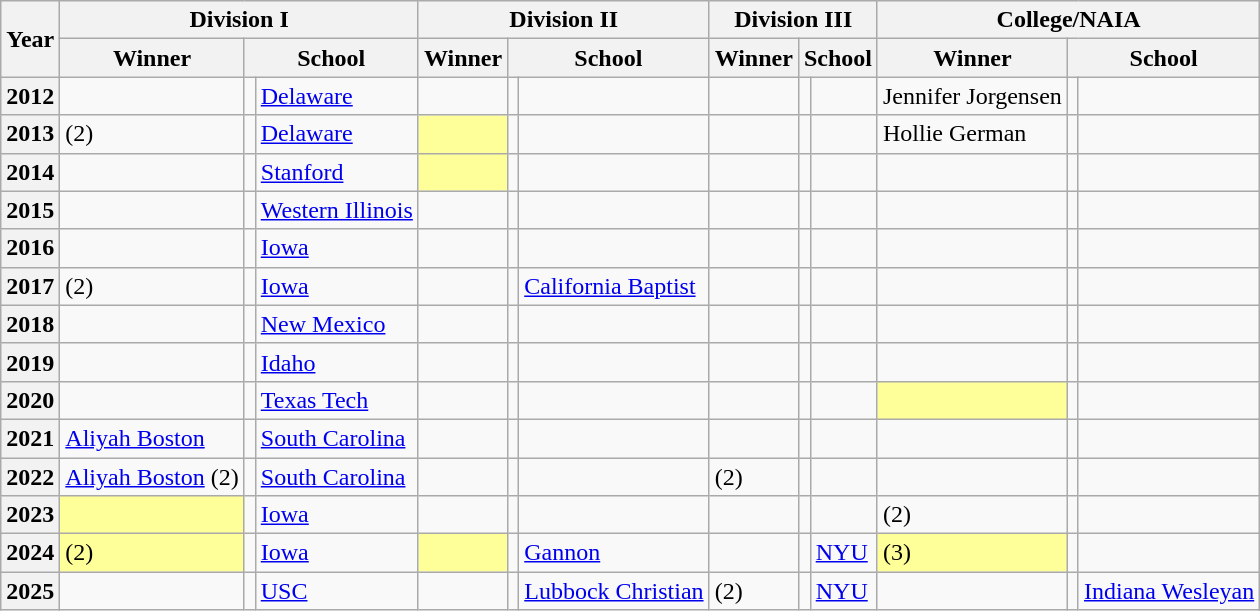<table class="wikitable sortable">
<tr>
<th scope="col" rowspan=2>Year</th>
<th scope="colgroup" colspan=3>Division I</th>
<th scope="colgroup" colspan=3>Division II</th>
<th scope="colgroup" colspan=3>Division III</th>
<th scope="colgroup" colspan=3>College/NAIA</th>
</tr>
<tr>
<th scope="col">Winner</th>
<th scope="col" colspan=2>School</th>
<th scope="col">Winner</th>
<th scope="col" colspan=2>School</th>
<th scope="col">Winner</th>
<th scope="col" colspan=2>School</th>
<th scope="col">Winner</th>
<th scope="col" colspan=2>School</th>
</tr>
<tr>
<th scope="row">2012</th>
<td></td>
<td style=></td>
<td><a href='#'>Delaware</a></td>
<td></td>
<td style=></td>
<td></td>
<td></td>
<td style=></td>
<td></td>
<td>Jennifer Jorgensen</td>
<td style=></td>
<td></td>
</tr>
<tr>
<th scope="row">2013</th>
<td> (2)</td>
<td style=></td>
<td><a href='#'>Delaware</a></td>
<td bgcolor=#FFFF99></td>
<td style=></td>
<td></td>
<td></td>
<td style=></td>
<td></td>
<td>Hollie German</td>
<td style=></td>
<td></td>
</tr>
<tr>
<th scope="row">2014</th>
<td></td>
<td style=></td>
<td><a href='#'>Stanford</a></td>
<td bgcolor=#FFFF99></td>
<td style=></td>
<td></td>
<td></td>
<td style=></td>
<td></td>
<td></td>
<td style=></td>
<td></td>
</tr>
<tr>
<th scope="row">2015</th>
<td></td>
<td style=></td>
<td><a href='#'>Western Illinois</a></td>
<td></td>
<td style=></td>
<td></td>
<td></td>
<td style=></td>
<td></td>
<td></td>
<td style=></td>
<td></td>
</tr>
<tr>
<th scope="row">2016</th>
<td></td>
<td style=></td>
<td><a href='#'>Iowa</a></td>
<td></td>
<td style=></td>
<td></td>
<td></td>
<td style=></td>
<td></td>
<td></td>
<td style=></td>
<td></td>
</tr>
<tr>
<th scope="row">2017</th>
<td> (2)</td>
<td style=></td>
<td><a href='#'>Iowa</a></td>
<td></td>
<td style=></td>
<td><a href='#'>California Baptist</a></td>
<td></td>
<td style=></td>
<td></td>
<td></td>
<td style=></td>
<td></td>
</tr>
<tr>
<th scope="row">2018</th>
<td></td>
<td style=></td>
<td><a href='#'>New Mexico</a></td>
<td></td>
<td style=></td>
<td></td>
<td></td>
<td style=></td>
<td></td>
<td></td>
<td style=></td>
<td></td>
</tr>
<tr>
<th scope="row">2019</th>
<td></td>
<td style=></td>
<td><a href='#'>Idaho</a></td>
<td></td>
<td style=></td>
<td></td>
<td></td>
<td style=></td>
<td></td>
<td></td>
<td style=></td>
<td></td>
</tr>
<tr>
<th scope="row">2020</th>
<td></td>
<td style=></td>
<td><a href='#'>Texas Tech</a></td>
<td></td>
<td style=></td>
<td></td>
<td></td>
<td style=></td>
<td></td>
<td bgcolor=#FFFF99></td>
<td style=></td>
<td></td>
</tr>
<tr>
<th scope="row">2021</th>
<td data-sort-value="Boston, Aliyah"> <a href='#'>Aliyah Boston</a></td>
<td style=></td>
<td><a href='#'>South Carolina</a></td>
<td></td>
<td style=></td>
<td></td>
<td></td>
<td style=></td>
<td></td>
<td></td>
<td style=></td>
<td></td>
</tr>
<tr>
<th scope="row">2022</th>
<td data-sort-value="Boston, Aliyah"> <a href='#'>Aliyah Boston</a> (2)</td>
<td style=></td>
<td><a href='#'>South Carolina</a></td>
<td></td>
<td style=></td>
<td></td>
<td> (2)</td>
<td style=></td>
<td></td>
<td></td>
<td style=></td>
<td></td>
</tr>
<tr>
<th scope="row">2023</th>
<td bgcolor=#FFFF99></td>
<td style=></td>
<td><a href='#'>Iowa</a></td>
<td></td>
<td style=></td>
<td></td>
<td></td>
<td style=></td>
<td></td>
<td> (2)</td>
<td style=></td>
<td></td>
</tr>
<tr>
<th scope="row">2024</th>
<td bgcolor=#FFFF99> (2)</td>
<td style=></td>
<td><a href='#'>Iowa</a></td>
<td bgcolor=#FFFF99></td>
<td style=></td>
<td><a href='#'>Gannon</a></td>
<td></td>
<td style=></td>
<td><a href='#'>NYU</a></td>
<td bgcolor=#FFFF99> (3)</td>
<td style=></td>
<td></td>
</tr>
<tr>
<th scope="row">2025</th>
<td></td>
<td style=></td>
<td><a href='#'>USC</a></td>
<td></td>
<td style=></td>
<td><a href='#'>Lubbock Christian</a></td>
<td> (2)</td>
<td style=></td>
<td><a href='#'>NYU</a></td>
<td></td>
<td style=></td>
<td><a href='#'>Indiana Wesleyan</a></td>
</tr>
</table>
